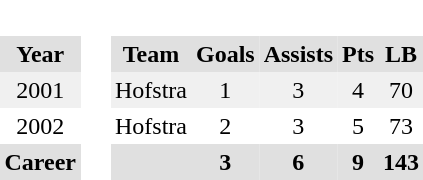<table BORDER="0" CELLPADDING="3" CELLSPACING="0">
<tr ALIGN="center" bgcolor="#e0e0e0">
<th colspan="1" bgcolor="#ffffff"> </th>
<th rowspan="99" bgcolor="#ffffff"> </th>
<th rowspan="99" bgcolor="#ffffff"> </th>
</tr>
<tr ALIGN="center" bgcolor="#e0e0e0">
<th>Year</th>
<th>Team</th>
<th>Goals</th>
<th>Assists</th>
<th>Pts</th>
<th>LB</th>
</tr>
<tr ALIGN="center" bgcolor="#f0f0f0">
<td>2001</td>
<td>Hofstra</td>
<td>1</td>
<td>3</td>
<td>4</td>
<td>70</td>
</tr>
<tr ALIGN="center">
<td>2002</td>
<td>Hofstra</td>
<td>2</td>
<td>3</td>
<td>5</td>
<td>73</td>
</tr>
<tr ALIGN="center" bgcolor="#e0e0e0">
<th>Career</th>
<th></th>
<th>3</th>
<th>6</th>
<th>9</th>
<th>143</th>
</tr>
</table>
